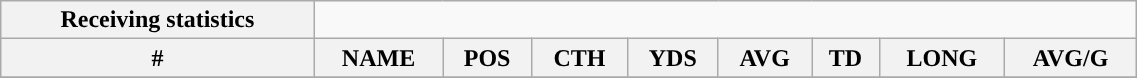<table style="width:60%; text-align:center;" class="wikitable collapsible collapsed">
<tr>
<th style="text-align:center; ">Receiving statistics</th>
</tr>
<tr>
<th>#</th>
<th>NAME</th>
<th>POS</th>
<th>CTH</th>
<th>YDS</th>
<th>AVG</th>
<th>TD</th>
<th>LONG</th>
<th>AVG/G</th>
</tr>
<tr>
</tr>
</table>
